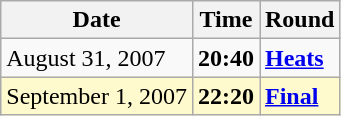<table class="wikitable">
<tr>
<th>Date</th>
<th>Time</th>
<th>Round</th>
</tr>
<tr>
<td>August 31, 2007</td>
<td><strong>20:40</strong></td>
<td><strong><a href='#'>Heats</a></strong></td>
</tr>
<tr style=background:lemonchiffon>
<td>September 1, 2007</td>
<td><strong>22:20</strong></td>
<td><strong><a href='#'>Final</a></strong></td>
</tr>
</table>
